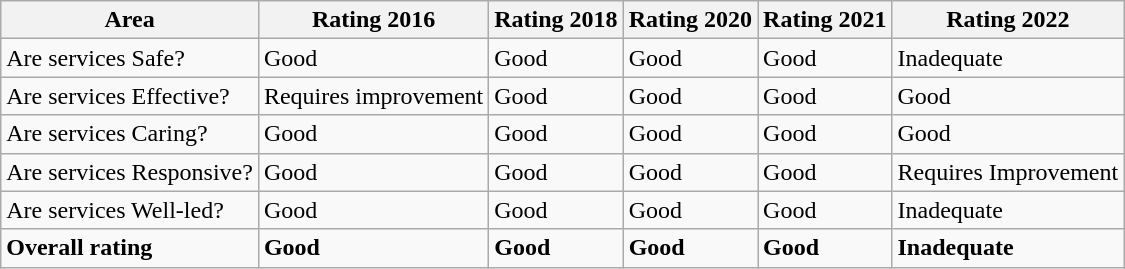<table class="wikitable">
<tr>
<th>Area</th>
<th>Rating 2016</th>
<th>Rating 2018</th>
<th>Rating 2020</th>
<th>Rating 2021</th>
<th>Rating 2022</th>
</tr>
<tr>
<td>Are services Safe?</td>
<td>Good</td>
<td>Good</td>
<td>Good</td>
<td>Good</td>
<td>Inadequate</td>
</tr>
<tr>
<td>Are services Effective?</td>
<td>Requires improvement</td>
<td>Good</td>
<td>Good</td>
<td>Good</td>
<td>Good</td>
</tr>
<tr>
<td>Are services Caring?</td>
<td>Good</td>
<td>Good</td>
<td>Good</td>
<td>Good</td>
<td>Good</td>
</tr>
<tr>
<td>Are services Responsive?</td>
<td>Good</td>
<td>Good</td>
<td>Good</td>
<td>Good</td>
<td>Requires Improvement</td>
</tr>
<tr>
<td>Are services Well-led?</td>
<td>Good</td>
<td>Good</td>
<td>Good</td>
<td>Good</td>
<td>Inadequate</td>
</tr>
<tr>
<td><strong>Overall rating</strong></td>
<td><strong>Good</strong></td>
<td><strong>Good</strong></td>
<td><strong>Good</strong></td>
<td><strong>Good</strong></td>
<td><strong>Inadequate</strong></td>
</tr>
</table>
